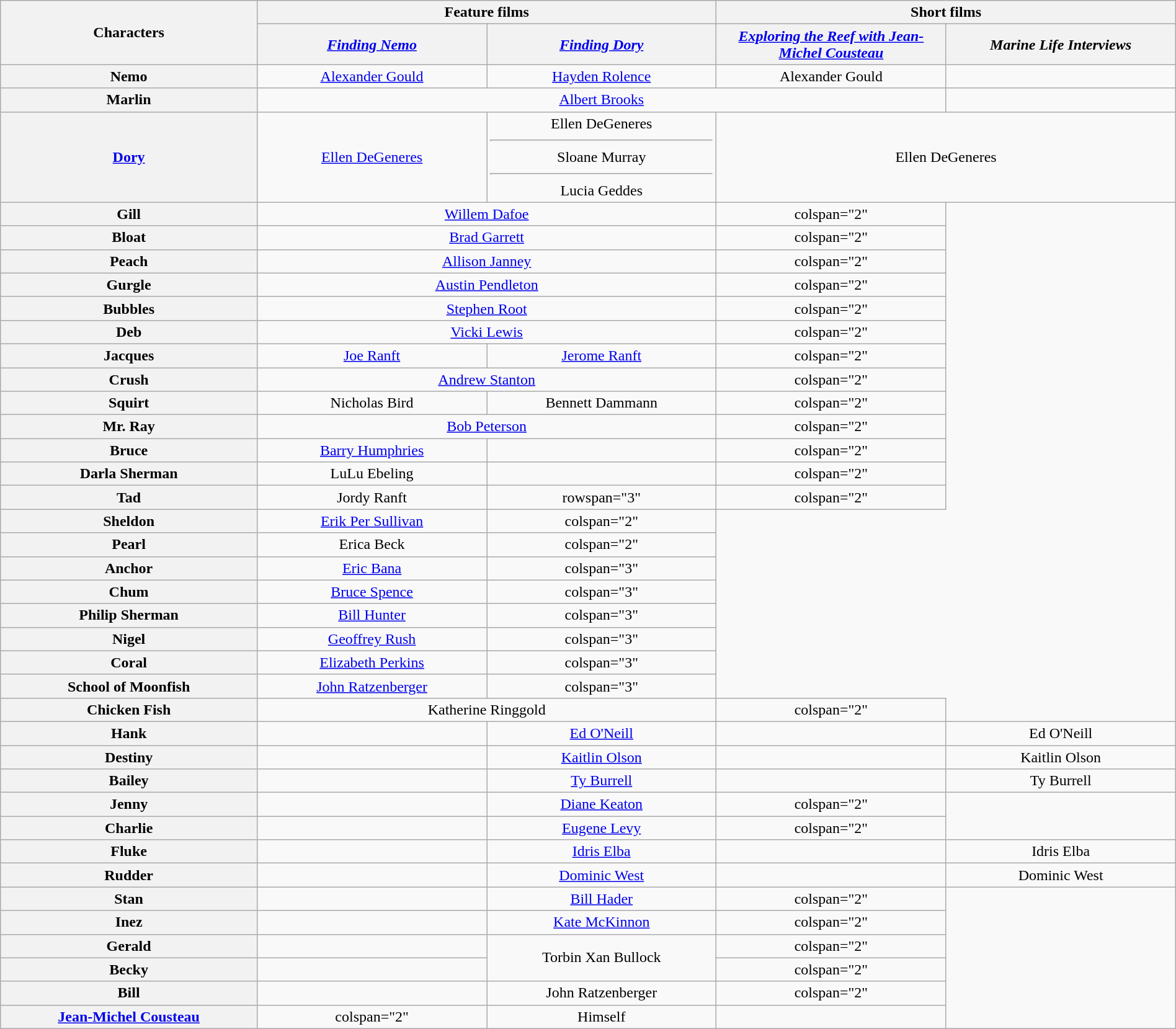<table class="wikitable" width="100%" style="text-align:center">
<tr>
<th rowspan="2" width="19%">Characters</th>
<th colspan="2" width="34%">Feature films</th>
<th colspan="2" width="17%">Short films</th>
</tr>
<tr>
<th width="17%"><em><a href='#'>Finding Nemo</a></em></th>
<th width="17%"><em><a href='#'>Finding Dory</a></em></th>
<th width="17%"><em><a href='#'>Exploring the Reef with Jean-Michel Cousteau</a></em></th>
<th width="17%"><em>Marine Life Interviews</em></th>
</tr>
<tr>
<th>Nemo</th>
<td><a href='#'>Alexander Gould</a></td>
<td><a href='#'>Hayden Rolence</a></td>
<td>Alexander Gould</td>
<td></td>
</tr>
<tr>
<th>Marlin</th>
<td colspan="3"><a href='#'>Albert Brooks</a></td>
<td></td>
</tr>
<tr>
<th><a href='#'>Dory</a></th>
<td><a href='#'>Ellen DeGeneres</a></td>
<td>Ellen DeGeneres<hr>Sloane Murray<hr>Lucia Geddes</td>
<td colspan="2">Ellen DeGeneres</td>
</tr>
<tr>
<th>Gill</th>
<td colspan="2"><a href='#'>Willem Dafoe</a></td>
<td>colspan="2" </td>
</tr>
<tr>
<th>Bloat</th>
<td colspan="2"><a href='#'>Brad Garrett</a></td>
<td>colspan="2" </td>
</tr>
<tr>
<th>Peach</th>
<td colspan="2"><a href='#'>Allison Janney</a></td>
<td>colspan="2" </td>
</tr>
<tr>
<th>Gurgle</th>
<td colspan="2"><a href='#'>Austin Pendleton</a></td>
<td>colspan="2" </td>
</tr>
<tr>
<th>Bubbles</th>
<td colspan="2"><a href='#'>Stephen Root</a></td>
<td>colspan="2" </td>
</tr>
<tr>
<th>Deb</th>
<td colspan="2"><a href='#'>Vicki Lewis</a></td>
<td>colspan="2" </td>
</tr>
<tr>
<th>Jacques</th>
<td><a href='#'>Joe Ranft</a></td>
<td><a href='#'>Jerome Ranft</a></td>
<td>colspan="2" </td>
</tr>
<tr>
<th>Crush</th>
<td colspan="2"><a href='#'>Andrew Stanton</a></td>
<td>colspan="2" </td>
</tr>
<tr>
<th>Squirt</th>
<td>Nicholas Bird</td>
<td>Bennett Dammann</td>
<td>colspan="2" </td>
</tr>
<tr>
<th>Mr. Ray</th>
<td colspan="2"><a href='#'>Bob Peterson</a></td>
<td>colspan="2" </td>
</tr>
<tr>
<th>Bruce</th>
<td><a href='#'>Barry Humphries</a></td>
<td></td>
<td>colspan="2" </td>
</tr>
<tr>
<th>Darla Sherman</th>
<td>LuLu Ebeling</td>
<td></td>
<td>colspan="2" </td>
</tr>
<tr>
<th>Tad</th>
<td>Jordy Ranft</td>
<td>rowspan="3" </td>
<td>colspan="2" </td>
</tr>
<tr>
<th>Sheldon</th>
<td><a href='#'>Erik Per Sullivan</a></td>
<td>colspan="2" </td>
</tr>
<tr>
<th>Pearl</th>
<td>Erica Beck</td>
<td>colspan="2" </td>
</tr>
<tr>
<th>Anchor</th>
<td><a href='#'>Eric Bana</a></td>
<td>colspan="3" </td>
</tr>
<tr>
<th>Chum</th>
<td><a href='#'>Bruce Spence</a></td>
<td>colspan="3" </td>
</tr>
<tr>
<th>Philip Sherman</th>
<td><a href='#'>Bill Hunter</a></td>
<td>colspan="3" </td>
</tr>
<tr>
<th>Nigel</th>
<td><a href='#'>Geoffrey Rush</a></td>
<td>colspan="3" </td>
</tr>
<tr>
<th>Coral</th>
<td><a href='#'>Elizabeth Perkins</a></td>
<td>colspan="3" </td>
</tr>
<tr>
<th>School of Moonfish</th>
<td><a href='#'>John Ratzenberger</a></td>
<td>colspan="3" </td>
</tr>
<tr>
<th>Chicken Fish</th>
<td colspan="2">Katherine Ringgold</td>
<td>colspan="2" </td>
</tr>
<tr>
<th>Hank</th>
<td></td>
<td><a href='#'>Ed O'Neill</a></td>
<td></td>
<td>Ed O'Neill</td>
</tr>
<tr>
<th>Destiny</th>
<td></td>
<td><a href='#'>Kaitlin Olson</a></td>
<td></td>
<td>Kaitlin Olson</td>
</tr>
<tr>
<th>Bailey</th>
<td></td>
<td><a href='#'>Ty Burrell</a></td>
<td></td>
<td>Ty Burrell</td>
</tr>
<tr>
<th>Jenny</th>
<td></td>
<td><a href='#'>Diane Keaton</a></td>
<td>colspan="2" </td>
</tr>
<tr>
<th>Charlie</th>
<td></td>
<td><a href='#'>Eugene Levy</a></td>
<td>colspan="2" </td>
</tr>
<tr>
<th>Fluke</th>
<td></td>
<td><a href='#'>Idris Elba</a></td>
<td></td>
<td>Idris Elba</td>
</tr>
<tr>
<th>Rudder</th>
<td></td>
<td><a href='#'>Dominic West</a></td>
<td></td>
<td>Dominic West</td>
</tr>
<tr>
<th>Stan</th>
<td></td>
<td><a href='#'>Bill Hader</a></td>
<td>colspan="2" </td>
</tr>
<tr>
<th>Inez</th>
<td></td>
<td><a href='#'>Kate McKinnon</a></td>
<td>colspan="2" </td>
</tr>
<tr>
<th>Gerald</th>
<td></td>
<td rowspan="2">Torbin Xan Bullock</td>
<td>colspan="2" </td>
</tr>
<tr>
<th>Becky</th>
<td></td>
<td>colspan="2" </td>
</tr>
<tr>
<th>Bill</th>
<td></td>
<td>John Ratzenberger</td>
<td>colspan="2" </td>
</tr>
<tr>
<th><a href='#'>Jean-Michel Cousteau</a></th>
<td>colspan="2" </td>
<td>Himself</td>
<td></td>
</tr>
</table>
